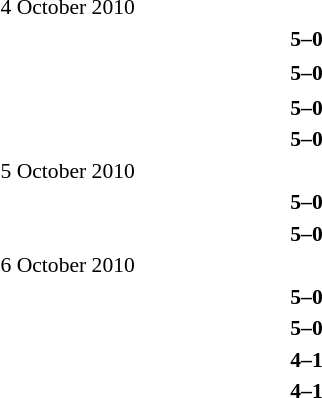<table style="font-size:90%">
<tr>
<td colspan=4>4 October 2010</td>
</tr>
<tr>
<td align=right></td>
<td width=100 align=center><strong>5–0</strong></td>
<td></td>
</tr>
<tr>
</tr>
<tr>
<td align=right></td>
<td width=100 align=center><strong>5–0</strong></td>
<td></td>
</tr>
<tr>
</tr>
<tr>
<td align=right></td>
<td width=100 align=center><strong>5–0</strong></td>
<td></td>
</tr>
<tr>
<td align=right></td>
<td width=100 align=center><strong>5–0</strong></td>
<td></td>
</tr>
<tr>
<td colspan=4>5 October 2010</td>
</tr>
<tr>
<td width=150 align=right></td>
<td width=100 align=center><strong>5–0</strong></td>
<td width=150></td>
</tr>
<tr>
<td align=right></td>
<td width=100 align=center><strong>5–0</strong></td>
<td></td>
</tr>
<tr>
<td colspan=2>6 October 2010</td>
</tr>
<tr>
<td align=right></td>
<td width=100 align=center><strong>5–0</strong></td>
<td></td>
</tr>
<tr>
<td width=150 align=right></td>
<td width=100 align=center><strong>5–0</strong></td>
<td width=150></td>
</tr>
<tr>
<td align=right></td>
<td width=100 align=center><strong>4–1</strong></td>
<td></td>
</tr>
<tr>
<td width=150 align=right></td>
<td width=100 align=center><strong>4–1</strong></td>
<td width=150></td>
</tr>
</table>
